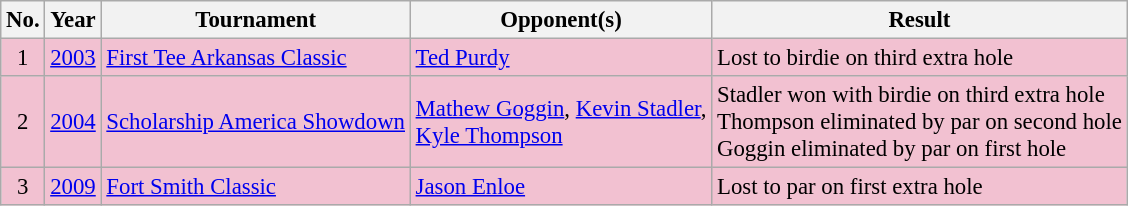<table class="wikitable" style="font-size:95%;">
<tr>
<th>No.</th>
<th>Year</th>
<th>Tournament</th>
<th>Opponent(s)</th>
<th>Result</th>
</tr>
<tr style="background:#F2C1D1;">
<td align=center>1</td>
<td><a href='#'>2003</a></td>
<td><a href='#'>First Tee Arkansas Classic</a></td>
<td> <a href='#'>Ted Purdy</a></td>
<td>Lost to birdie on third extra hole</td>
</tr>
<tr style="background:#F2C1D1;">
<td align=center>2</td>
<td><a href='#'>2004</a></td>
<td><a href='#'>Scholarship America Showdown</a></td>
<td> <a href='#'>Mathew Goggin</a>,  <a href='#'>Kevin Stadler</a>,<br> <a href='#'>Kyle Thompson</a></td>
<td>Stadler won with birdie on third extra hole<br>Thompson eliminated by par on second hole<br>Goggin eliminated by par on first hole</td>
</tr>
<tr style="background:#F2C1D1;">
<td align=center>3</td>
<td><a href='#'>2009</a></td>
<td><a href='#'>Fort Smith Classic</a></td>
<td> <a href='#'>Jason Enloe</a></td>
<td>Lost to par on first extra hole</td>
</tr>
</table>
